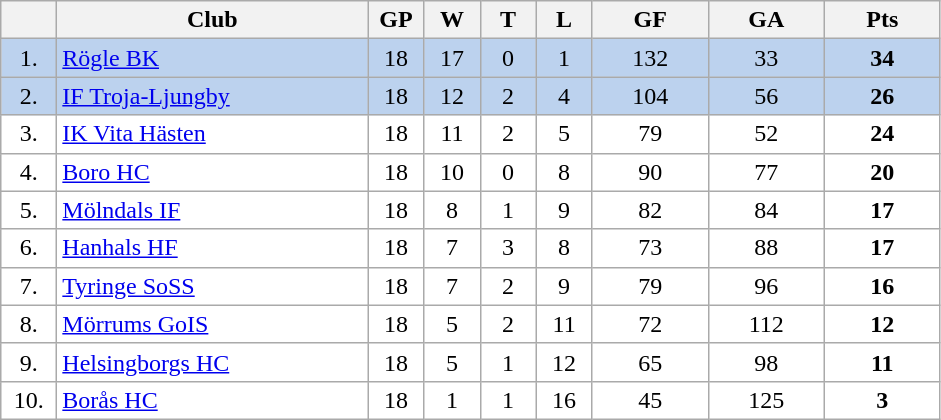<table class="wikitable">
<tr>
<th width="30"></th>
<th width="200">Club</th>
<th width="30">GP</th>
<th width="30">W</th>
<th width="30">T</th>
<th width="30">L</th>
<th width="70">GF</th>
<th width="70">GA</th>
<th width="70">Pts</th>
</tr>
<tr bgcolor="#BCD2EE" align="center">
<td>1.</td>
<td align="left"><a href='#'>Rögle BK</a></td>
<td>18</td>
<td>17</td>
<td>0</td>
<td>1</td>
<td>132</td>
<td>33</td>
<td><strong>34</strong></td>
</tr>
<tr bgcolor="#BCD2EE" align="center">
<td>2.</td>
<td align="left"><a href='#'>IF Troja-Ljungby</a></td>
<td>18</td>
<td>12</td>
<td>2</td>
<td>4</td>
<td>104</td>
<td>56</td>
<td><strong>26</strong></td>
</tr>
<tr bgcolor="#FFFFFF" align="center">
<td>3.</td>
<td align="left"><a href='#'>IK Vita Hästen</a></td>
<td>18</td>
<td>11</td>
<td>2</td>
<td>5</td>
<td>79</td>
<td>52</td>
<td><strong>24</strong></td>
</tr>
<tr bgcolor="#FFFFFF" align="center">
<td>4.</td>
<td align="left"><a href='#'>Boro HC</a></td>
<td>18</td>
<td>10</td>
<td>0</td>
<td>8</td>
<td>90</td>
<td>77</td>
<td><strong>20</strong></td>
</tr>
<tr bgcolor="#FFFFFF" align="center">
<td>5.</td>
<td align="left"><a href='#'>Mölndals IF</a></td>
<td>18</td>
<td>8</td>
<td>1</td>
<td>9</td>
<td>82</td>
<td>84</td>
<td><strong>17</strong></td>
</tr>
<tr bgcolor="#FFFFFF" align="center">
<td>6.</td>
<td align="left"><a href='#'>Hanhals HF</a></td>
<td>18</td>
<td>7</td>
<td>3</td>
<td>8</td>
<td>73</td>
<td>88</td>
<td><strong>17</strong></td>
</tr>
<tr bgcolor="#FFFFFF" align="center">
<td>7.</td>
<td align="left"><a href='#'>Tyringe SoSS</a></td>
<td>18</td>
<td>7</td>
<td>2</td>
<td>9</td>
<td>79</td>
<td>96</td>
<td><strong>16</strong></td>
</tr>
<tr bgcolor="#FFFFFF" align="center">
<td>8.</td>
<td align="left"><a href='#'>Mörrums GoIS</a></td>
<td>18</td>
<td>5</td>
<td>2</td>
<td>11</td>
<td>72</td>
<td>112</td>
<td><strong>12</strong></td>
</tr>
<tr bgcolor="#FFFFFF" align="center">
<td>9.</td>
<td align="left"><a href='#'>Helsingborgs HC</a></td>
<td>18</td>
<td>5</td>
<td>1</td>
<td>12</td>
<td>65</td>
<td>98</td>
<td><strong>11</strong></td>
</tr>
<tr bgcolor="#FFFFFF" align="center">
<td>10.</td>
<td align="left"><a href='#'>Borås HC</a></td>
<td>18</td>
<td>1</td>
<td>1</td>
<td>16</td>
<td>45</td>
<td>125</td>
<td><strong>3</strong></td>
</tr>
</table>
